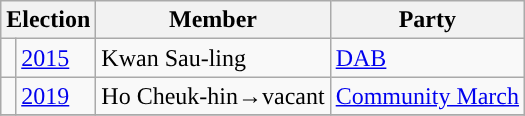<table class="wikitable">
<tr>
<th colspan="2">Election</th>
<th>Member</th>
<th>Party</th>
</tr>
<tr>
<td style="background-color:"></td>
<td><a href='#'>2015</a></td>
<td>Kwan Sau-ling</td>
<td><a href='#'>DAB</a></td>
</tr>
<tr>
<td style="background-color:"></td>
<td><a href='#'>2019</a></td>
<td>Ho Cheuk-hin→vacant</td>
<td><a href='#'>Community March</a></td>
</tr>
<tr>
</tr>
</table>
